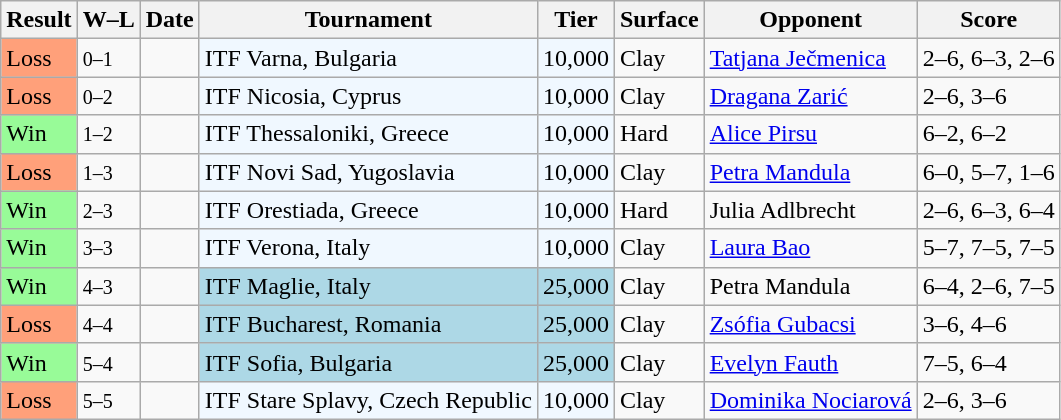<table class="sortable wikitable">
<tr>
<th>Result</th>
<th class="unsortable">W–L</th>
<th>Date</th>
<th>Tournament</th>
<th>Tier</th>
<th>Surface</th>
<th>Opponent</th>
<th class="unsortable">Score</th>
</tr>
<tr>
<td style="background:#ffa07a;">Loss</td>
<td><small>0–1</small></td>
<td></td>
<td style="background:#f0f8ff;">ITF Varna, Bulgaria</td>
<td style="background:#f0f8ff;">10,000</td>
<td>Clay</td>
<td> <a href='#'>Tatjana Ječmenica</a></td>
<td>2–6, 6–3, 2–6</td>
</tr>
<tr>
<td style="background:#ffa07a;">Loss</td>
<td><small>0–2</small></td>
<td></td>
<td style="background:#f0f8ff;">ITF Nicosia, Cyprus</td>
<td style="background:#f0f8ff;">10,000</td>
<td>Clay</td>
<td> <a href='#'>Dragana Zarić</a></td>
<td>2–6, 3–6</td>
</tr>
<tr>
<td style="background:#98fb98;">Win</td>
<td><small>1–2</small></td>
<td></td>
<td style="background:#f0f8ff;">ITF Thessaloniki, Greece</td>
<td style="background:#f0f8ff;">10,000</td>
<td>Hard</td>
<td> <a href='#'>Alice Pirsu</a></td>
<td>6–2, 6–2</td>
</tr>
<tr>
<td style="background:#ffa07a;">Loss</td>
<td><small>1–3</small></td>
<td></td>
<td style="background:#f0f8ff;">ITF Novi Sad, Yugoslavia</td>
<td style="background:#f0f8ff;">10,000</td>
<td>Clay</td>
<td> <a href='#'>Petra Mandula</a></td>
<td>6–0, 5–7, 1–6</td>
</tr>
<tr>
<td style="background:#98fb98;">Win</td>
<td><small>2–3</small></td>
<td></td>
<td style="background:#f0f8ff;">ITF Orestiada, Greece</td>
<td style="background:#f0f8ff;">10,000</td>
<td>Hard</td>
<td> Julia Adlbrecht</td>
<td>2–6, 6–3, 6–4</td>
</tr>
<tr>
<td style="background:#98fb98;">Win</td>
<td><small>3–3</small></td>
<td></td>
<td style="background:#f0f8ff;">ITF Verona, Italy</td>
<td style="background:#f0f8ff;">10,000</td>
<td>Clay</td>
<td> <a href='#'>Laura Bao</a></td>
<td>5–7, 7–5, 7–5</td>
</tr>
<tr>
<td style="background:#98fb98;">Win</td>
<td><small>4–3</small></td>
<td></td>
<td style="background:lightblue;">ITF Maglie, Italy</td>
<td style="background:lightblue;">25,000</td>
<td>Clay</td>
<td> Petra Mandula</td>
<td>6–4, 2–6, 7–5</td>
</tr>
<tr>
<td style="background:#ffa07a;">Loss</td>
<td><small>4–4</small></td>
<td></td>
<td style="background:lightblue;">ITF Bucharest, Romania</td>
<td style="background:lightblue;">25,000</td>
<td>Clay</td>
<td> <a href='#'>Zsófia Gubacsi</a></td>
<td>3–6, 4–6</td>
</tr>
<tr>
<td style="background:#98fb98;">Win</td>
<td><small>5–4</small></td>
<td></td>
<td style="background:lightblue;">ITF Sofia, Bulgaria</td>
<td style="background:lightblue;">25,000</td>
<td>Clay</td>
<td> <a href='#'>Evelyn Fauth</a></td>
<td>7–5, 6–4</td>
</tr>
<tr>
<td style="background:#ffa07a;">Loss</td>
<td><small>5–5</small></td>
<td></td>
<td style="background:#f0f8ff;">ITF Stare Splavy, Czech Republic</td>
<td style="background:#f0f8ff;">10,000</td>
<td>Clay</td>
<td> <a href='#'>Dominika Nociarová</a></td>
<td>2–6, 3–6</td>
</tr>
</table>
